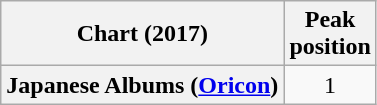<table class="wikitable plainrowheaders">
<tr>
<th scope="col">Chart (2017)</th>
<th scope="col">Peak<br>position</th>
</tr>
<tr>
<th scope="row">Japanese Albums (<a href='#'>Oricon</a>)</th>
<td style="text-align:center">1</td>
</tr>
</table>
